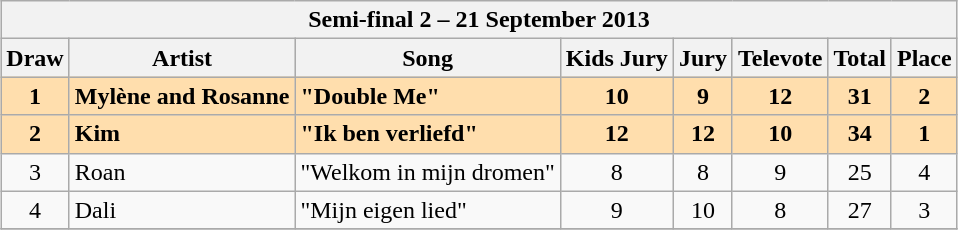<table class="sortable wikitable" style="margin: 1em auto 1em auto; text-align:center;">
<tr>
<th colspan="8">Semi-final 2 – 21 September 2013</th>
</tr>
<tr bgcolor="#CCCCCC">
<th>Draw</th>
<th>Artist</th>
<th>Song</th>
<th>Kids Jury</th>
<th>Jury</th>
<th>Televote</th>
<th>Total</th>
<th>Place</th>
</tr>
<tr style="font-weight:bold; background:#FFDEAD;">
<td>1</td>
<td align="left"><strong>Mylène and Rosanne</strong></td>
<td align="left"><strong>"Double Me"</strong></td>
<td><strong>10</strong></td>
<td><strong>9</strong></td>
<td><strong>12</strong></td>
<td><strong>31</strong></td>
<td><strong>2</strong></td>
</tr>
<tr style="font-weight:bold; background:#FFDEAD;">
<td>2</td>
<td align="left"><strong>Kim</strong></td>
<td align="left"><strong>"Ik ben verliefd"</strong></td>
<td><strong>12</strong></td>
<td><strong>12</strong></td>
<td><strong>10</strong></td>
<td><strong>34</strong></td>
<td><strong>1</strong></td>
</tr>
<tr>
<td>3</td>
<td align="left">Roan</td>
<td align="left">"Welkom in mijn dromen"</td>
<td>8</td>
<td>8</td>
<td>9</td>
<td>25</td>
<td>4</td>
</tr>
<tr>
<td>4</td>
<td align="left">Dali</td>
<td align="left">"Mijn eigen lied"</td>
<td>9</td>
<td>10</td>
<td>8</td>
<td>27</td>
<td>3</td>
</tr>
<tr>
</tr>
</table>
